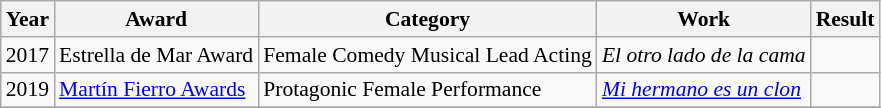<table class="wikitable" style="font-size: 90%;">
<tr>
<th>Year</th>
<th>Award</th>
<th>Category</th>
<th>Work</th>
<th>Result</th>
</tr>
<tr>
<td>2017</td>
<td>Estrella de Mar Award</td>
<td>Female Comedy Musical Lead Acting</td>
<td><em>El otro lado de la cama</em></td>
<td></td>
</tr>
<tr>
<td>2019</td>
<td><a href='#'>Martín Fierro Awards</a></td>
<td>Protagonic Female Performance</td>
<td><em><a href='#'>Mi hermano es un clon</a></em></td>
<td></td>
</tr>
<tr>
</tr>
</table>
